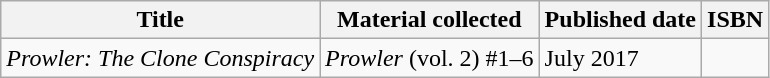<table class="wikitable">
<tr>
<th>Title</th>
<th>Material collected</th>
<th>Published date</th>
<th>ISBN</th>
</tr>
<tr>
<td><em>Prowler: The Clone Conspiracy</em></td>
<td><em>Prowler</em> (vol. 2) #1–6</td>
<td>July 2017</td>
<td></td>
</tr>
</table>
